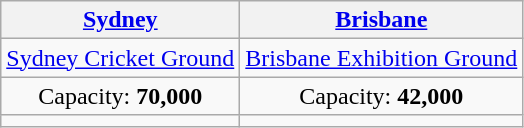<table class="wikitable" style="text-align:center">
<tr>
<th><a href='#'>Sydney</a></th>
<th><a href='#'>Brisbane</a></th>
</tr>
<tr>
<td><a href='#'>Sydney Cricket Ground</a></td>
<td><a href='#'>Brisbane Exhibition Ground</a></td>
</tr>
<tr>
<td>Capacity: <strong>70,000</strong></td>
<td>Capacity: <strong>42,000</strong></td>
</tr>
<tr>
<td></td>
<td></td>
</tr>
</table>
